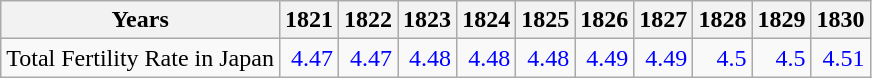<table class="wikitable " style="text-align:right">
<tr>
<th>Years</th>
<th>1821</th>
<th>1822</th>
<th>1823</th>
<th>1824</th>
<th>1825</th>
<th>1826</th>
<th>1827</th>
<th>1828</th>
<th>1829</th>
<th>1830</th>
</tr>
<tr>
<td align="left">Total Fertility Rate in Japan</td>
<td style="text-align:right; color:blue;">4.47</td>
<td style="text-align:right; color:blue;">4.47</td>
<td style="text-align:right; color:blue;">4.48</td>
<td style="text-align:right; color:blue;">4.48</td>
<td style="text-align:right; color:blue;">4.48</td>
<td style="text-align:right; color:blue;">4.49</td>
<td style="text-align:right; color:blue;">4.49</td>
<td style="text-align:right; color:blue;">4.5</td>
<td style="text-align:right; color:blue;">4.5</td>
<td style="text-align:right; color:blue;">4.51</td>
</tr>
</table>
